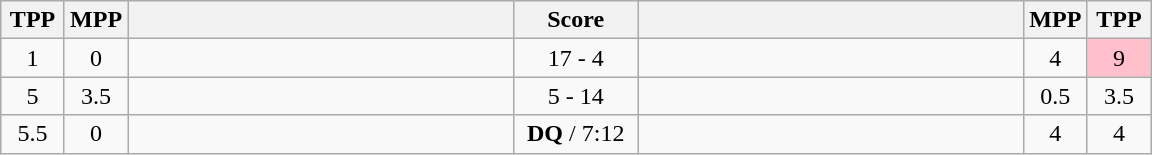<table class="wikitable" style="text-align: center;" |>
<tr>
<th width="35">TPP</th>
<th width="35">MPP</th>
<th width="250"></th>
<th width="75">Score</th>
<th width="250"></th>
<th width="35">MPP</th>
<th width="35">TPP</th>
</tr>
<tr>
<td>1</td>
<td>0</td>
<td style="text-align:left;"><strong></strong></td>
<td>17 - 4</td>
<td style="text-align:left;"></td>
<td>4</td>
<td bgcolor=pink>9</td>
</tr>
<tr>
<td>5</td>
<td>3.5</td>
<td style="text-align:left;"></td>
<td>5 - 14</td>
<td style="text-align:left;"><strong></strong></td>
<td>0.5</td>
<td>3.5</td>
</tr>
<tr>
<td>5.5</td>
<td>0</td>
<td style="text-align:left;"><strong></strong></td>
<td><strong>DQ</strong> / 7:12</td>
<td style="text-align:left;"></td>
<td>4</td>
<td>4</td>
</tr>
</table>
